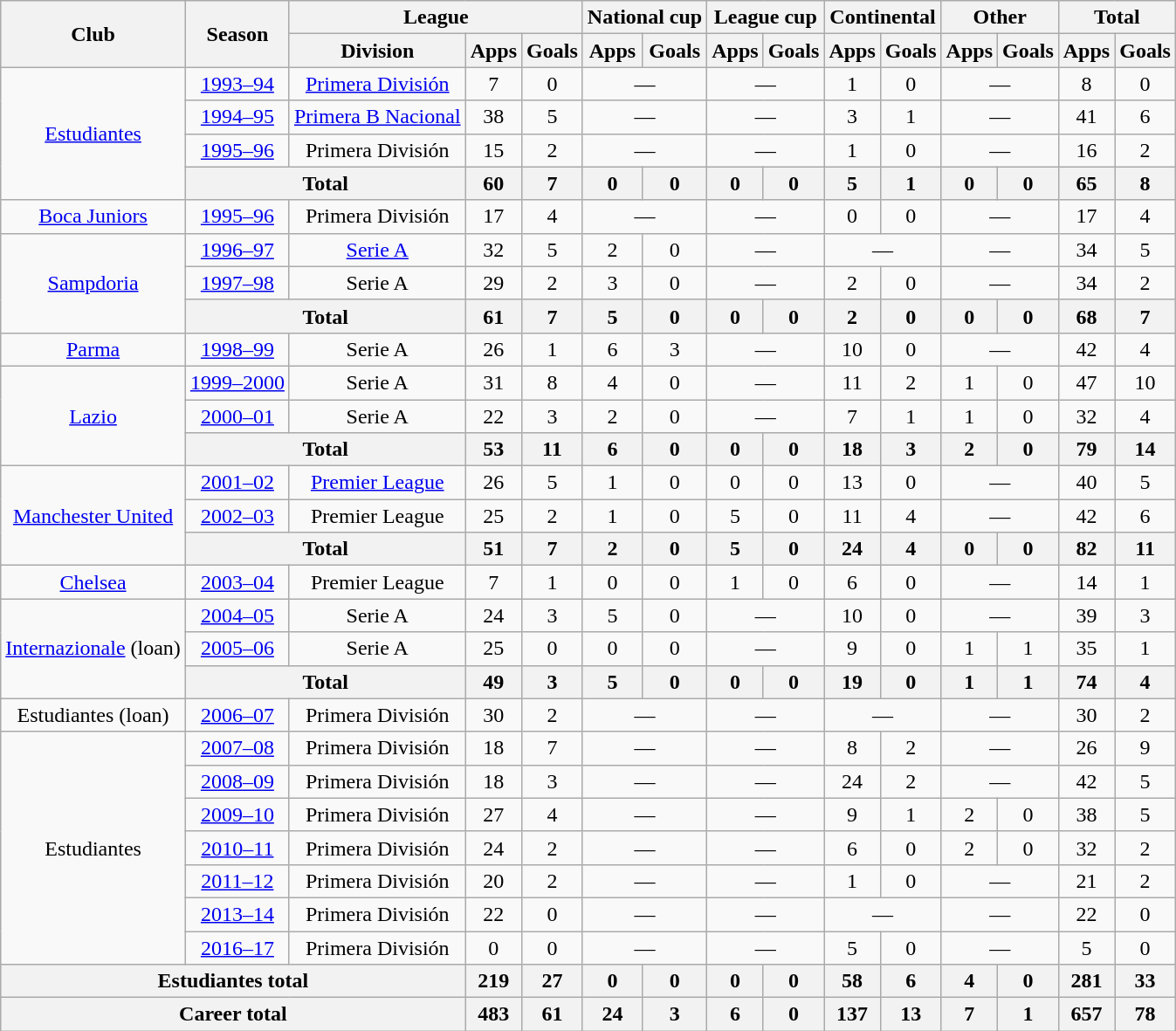<table class="wikitable" style="text-align:center">
<tr>
<th rowspan="2">Club</th>
<th rowspan="2">Season</th>
<th colspan="3">League</th>
<th colspan="2">National cup</th>
<th colspan="2">League cup</th>
<th colspan="2">Continental</th>
<th colspan="2">Other</th>
<th colspan="2">Total</th>
</tr>
<tr>
<th>Division</th>
<th>Apps</th>
<th>Goals</th>
<th>Apps</th>
<th>Goals</th>
<th>Apps</th>
<th>Goals</th>
<th>Apps</th>
<th>Goals</th>
<th>Apps</th>
<th>Goals</th>
<th>Apps</th>
<th>Goals</th>
</tr>
<tr>
<td rowspan="4"><a href='#'>Estudiantes</a></td>
<td><a href='#'>1993–94</a></td>
<td><a href='#'>Primera División</a></td>
<td>7</td>
<td>0</td>
<td colspan="2">—</td>
<td colspan="2">—</td>
<td>1</td>
<td>0</td>
<td colspan="2">—</td>
<td>8</td>
<td>0</td>
</tr>
<tr>
<td><a href='#'>1994–95</a></td>
<td><a href='#'>Primera B Nacional</a></td>
<td>38</td>
<td>5</td>
<td colspan="2">—</td>
<td colspan="2">—</td>
<td>3</td>
<td>1</td>
<td colspan="2">—</td>
<td>41</td>
<td>6</td>
</tr>
<tr>
<td><a href='#'>1995–96</a></td>
<td>Primera División</td>
<td>15</td>
<td>2</td>
<td colspan="2">—</td>
<td colspan="2">—</td>
<td>1</td>
<td>0</td>
<td colspan="2">—</td>
<td>16</td>
<td>2</td>
</tr>
<tr>
<th colspan="2">Total</th>
<th>60</th>
<th>7</th>
<th>0</th>
<th>0</th>
<th>0</th>
<th>0</th>
<th>5</th>
<th>1</th>
<th>0</th>
<th>0</th>
<th>65</th>
<th>8</th>
</tr>
<tr>
<td><a href='#'>Boca Juniors</a></td>
<td><a href='#'>1995–96</a></td>
<td>Primera División</td>
<td>17</td>
<td>4</td>
<td colspan="2">—</td>
<td colspan="2">—</td>
<td>0</td>
<td>0</td>
<td colspan="2">—</td>
<td>17</td>
<td>4</td>
</tr>
<tr>
<td rowspan="3"><a href='#'>Sampdoria</a></td>
<td><a href='#'>1996–97</a></td>
<td><a href='#'>Serie A</a></td>
<td>32</td>
<td>5</td>
<td>2</td>
<td>0</td>
<td colspan="2">—</td>
<td colspan="2">—</td>
<td colspan="2">—</td>
<td>34</td>
<td>5</td>
</tr>
<tr>
<td><a href='#'>1997–98</a></td>
<td>Serie A</td>
<td>29</td>
<td>2</td>
<td>3</td>
<td>0</td>
<td colspan="2">—</td>
<td>2</td>
<td>0</td>
<td colspan="2">—</td>
<td>34</td>
<td>2</td>
</tr>
<tr>
<th colspan="2">Total</th>
<th>61</th>
<th>7</th>
<th>5</th>
<th>0</th>
<th>0</th>
<th>0</th>
<th>2</th>
<th>0</th>
<th>0</th>
<th>0</th>
<th>68</th>
<th>7</th>
</tr>
<tr>
<td><a href='#'>Parma</a></td>
<td><a href='#'>1998–99</a></td>
<td>Serie A</td>
<td>26</td>
<td>1</td>
<td>6</td>
<td>3</td>
<td colspan="2">—</td>
<td>10</td>
<td>0</td>
<td colspan="2">—</td>
<td>42</td>
<td>4</td>
</tr>
<tr>
<td rowspan="3"><a href='#'>Lazio</a></td>
<td><a href='#'>1999–2000</a></td>
<td>Serie A</td>
<td>31</td>
<td>8</td>
<td>4</td>
<td>0</td>
<td colspan="2">—</td>
<td>11</td>
<td>2</td>
<td>1</td>
<td>0</td>
<td>47</td>
<td>10</td>
</tr>
<tr>
<td><a href='#'>2000–01</a></td>
<td>Serie A</td>
<td>22</td>
<td>3</td>
<td>2</td>
<td>0</td>
<td colspan="2">—</td>
<td>7</td>
<td>1</td>
<td>1</td>
<td>0</td>
<td>32</td>
<td>4</td>
</tr>
<tr>
<th colspan="2">Total</th>
<th>53</th>
<th>11</th>
<th>6</th>
<th>0</th>
<th>0</th>
<th>0</th>
<th>18</th>
<th>3</th>
<th>2</th>
<th>0</th>
<th>79</th>
<th>14</th>
</tr>
<tr>
<td rowspan="3"><a href='#'>Manchester United</a></td>
<td><a href='#'>2001–02</a></td>
<td><a href='#'>Premier League</a></td>
<td>26</td>
<td>5</td>
<td>1</td>
<td>0</td>
<td>0</td>
<td>0</td>
<td>13</td>
<td>0</td>
<td colspan="2">—</td>
<td>40</td>
<td>5</td>
</tr>
<tr>
<td><a href='#'>2002–03</a></td>
<td>Premier League</td>
<td>25</td>
<td>2</td>
<td>1</td>
<td>0</td>
<td>5</td>
<td>0</td>
<td>11</td>
<td>4</td>
<td colspan="2">—</td>
<td>42</td>
<td>6</td>
</tr>
<tr>
<th colspan="2">Total</th>
<th>51</th>
<th>7</th>
<th>2</th>
<th>0</th>
<th>5</th>
<th>0</th>
<th>24</th>
<th>4</th>
<th>0</th>
<th>0</th>
<th>82</th>
<th>11</th>
</tr>
<tr>
<td><a href='#'>Chelsea</a></td>
<td><a href='#'>2003–04</a></td>
<td>Premier League</td>
<td>7</td>
<td>1</td>
<td>0</td>
<td>0</td>
<td>1</td>
<td>0</td>
<td>6</td>
<td>0</td>
<td colspan="2">—</td>
<td>14</td>
<td>1</td>
</tr>
<tr>
<td rowspan="3"><a href='#'>Internazionale</a> (loan)</td>
<td><a href='#'>2004–05</a></td>
<td>Serie A</td>
<td>24</td>
<td>3</td>
<td>5</td>
<td>0</td>
<td colspan="2">—</td>
<td>10</td>
<td>0</td>
<td colspan="2">—</td>
<td>39</td>
<td>3</td>
</tr>
<tr>
<td><a href='#'>2005–06</a></td>
<td>Serie A</td>
<td>25</td>
<td>0</td>
<td>0</td>
<td>0</td>
<td colspan="2">—</td>
<td>9</td>
<td>0</td>
<td>1</td>
<td>1</td>
<td>35</td>
<td>1</td>
</tr>
<tr>
<th colspan="2">Total</th>
<th>49</th>
<th>3</th>
<th>5</th>
<th>0</th>
<th>0</th>
<th>0</th>
<th>19</th>
<th>0</th>
<th>1</th>
<th>1</th>
<th>74</th>
<th>4</th>
</tr>
<tr>
<td>Estudiantes (loan)</td>
<td><a href='#'>2006–07</a></td>
<td>Primera División</td>
<td>30</td>
<td>2</td>
<td colspan="2">—</td>
<td colspan="2">—</td>
<td colspan="2">—</td>
<td colspan="2">—</td>
<td>30</td>
<td>2</td>
</tr>
<tr>
<td rowspan="7">Estudiantes</td>
<td><a href='#'>2007–08</a></td>
<td>Primera División</td>
<td>18</td>
<td>7</td>
<td colspan="2">—</td>
<td colspan="2">—</td>
<td>8</td>
<td>2</td>
<td colspan="2">—</td>
<td>26</td>
<td>9</td>
</tr>
<tr>
<td><a href='#'>2008–09</a></td>
<td>Primera División</td>
<td>18</td>
<td>3</td>
<td colspan="2">—</td>
<td colspan="2">—</td>
<td>24</td>
<td>2</td>
<td colspan="2">—</td>
<td>42</td>
<td>5</td>
</tr>
<tr>
<td><a href='#'>2009–10</a></td>
<td>Primera División</td>
<td>27</td>
<td>4</td>
<td colspan="2">—</td>
<td colspan="2">—</td>
<td>9</td>
<td>1</td>
<td>2</td>
<td>0</td>
<td>38</td>
<td>5</td>
</tr>
<tr>
<td><a href='#'>2010–11</a></td>
<td>Primera División</td>
<td>24</td>
<td>2</td>
<td colspan="2">—</td>
<td colspan="2">—</td>
<td>6</td>
<td>0</td>
<td>2</td>
<td>0</td>
<td>32</td>
<td>2</td>
</tr>
<tr>
<td><a href='#'>2011–12</a></td>
<td>Primera División</td>
<td>20</td>
<td>2</td>
<td colspan="2">—</td>
<td colspan="2">—</td>
<td>1</td>
<td>0</td>
<td colspan="2">—</td>
<td>21</td>
<td>2</td>
</tr>
<tr>
<td><a href='#'>2013–14</a></td>
<td>Primera División</td>
<td>22</td>
<td>0</td>
<td colspan="2">—</td>
<td colspan="2">—</td>
<td colspan="2">—</td>
<td colspan="2">—</td>
<td>22</td>
<td>0</td>
</tr>
<tr>
<td><a href='#'>2016–17</a></td>
<td>Primera División</td>
<td>0</td>
<td>0</td>
<td colspan="2">—</td>
<td colspan="2">—</td>
<td>5</td>
<td>0</td>
<td colspan="2">—</td>
<td>5</td>
<td>0</td>
</tr>
<tr>
<th colspan="3">Estudiantes total</th>
<th>219</th>
<th>27</th>
<th>0</th>
<th>0</th>
<th>0</th>
<th>0</th>
<th>58</th>
<th>6</th>
<th>4</th>
<th>0</th>
<th>281</th>
<th>33</th>
</tr>
<tr>
<th colspan="3">Career total</th>
<th>483</th>
<th>61</th>
<th>24</th>
<th>3</th>
<th>6</th>
<th>0</th>
<th>137</th>
<th>13</th>
<th>7</th>
<th>1</th>
<th>657</th>
<th>78</th>
</tr>
</table>
